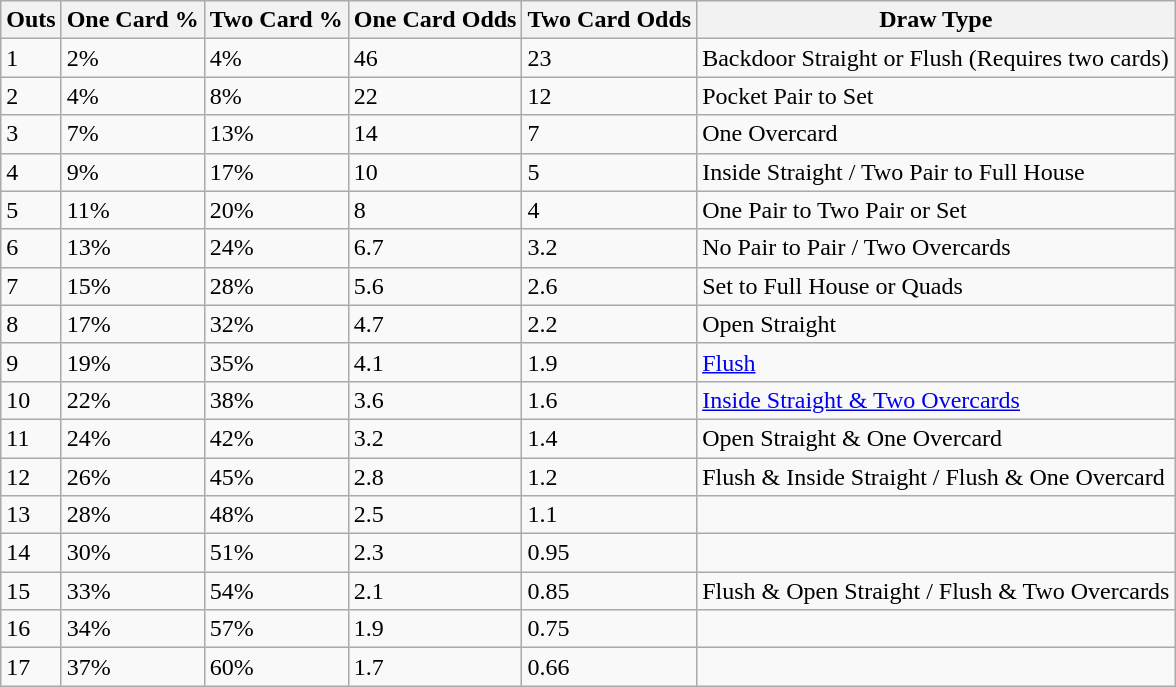<table class="wikitable">
<tr>
<th>Outs</th>
<th>One Card %</th>
<th>Two Card %</th>
<th>One Card Odds</th>
<th>Two Card Odds</th>
<th>Draw Type</th>
</tr>
<tr>
<td>1</td>
<td>2%</td>
<td>4%</td>
<td>46</td>
<td>23</td>
<td>Backdoor Straight or Flush (Requires two cards)</td>
</tr>
<tr>
<td>2</td>
<td>4%</td>
<td>8%</td>
<td>22</td>
<td>12</td>
<td>Pocket Pair to Set</td>
</tr>
<tr>
<td>3</td>
<td>7%</td>
<td>13%</td>
<td>14</td>
<td>7</td>
<td>One Overcard</td>
</tr>
<tr>
<td>4</td>
<td>9%</td>
<td>17%</td>
<td>10</td>
<td>5</td>
<td>Inside Straight / Two Pair to Full House</td>
</tr>
<tr>
<td>5</td>
<td>11%</td>
<td>20%</td>
<td>8</td>
<td>4</td>
<td>One Pair to Two Pair or Set</td>
</tr>
<tr>
<td>6</td>
<td>13%</td>
<td>24%</td>
<td>6.7</td>
<td>3.2</td>
<td>No Pair to Pair / Two Overcards</td>
</tr>
<tr>
<td>7</td>
<td>15%</td>
<td>28%</td>
<td>5.6</td>
<td>2.6</td>
<td>Set to Full House or Quads</td>
</tr>
<tr>
<td>8</td>
<td>17%</td>
<td>32%</td>
<td>4.7</td>
<td>2.2</td>
<td>Open Straight</td>
</tr>
<tr>
<td>9</td>
<td>19%</td>
<td>35%</td>
<td>4.1</td>
<td>1.9</td>
<td><a href='#'>Flush</a></td>
</tr>
<tr>
<td>10</td>
<td>22%</td>
<td>38%</td>
<td>3.6</td>
<td>1.6</td>
<td><a href='#'>Inside Straight & Two Overcards</a></td>
</tr>
<tr>
<td>11</td>
<td>24%</td>
<td>42%</td>
<td>3.2</td>
<td>1.4</td>
<td>Open Straight & One Overcard</td>
</tr>
<tr>
<td>12</td>
<td>26%</td>
<td>45%</td>
<td>2.8</td>
<td>1.2</td>
<td>Flush & Inside Straight / Flush & One Overcard</td>
</tr>
<tr>
<td>13</td>
<td>28%</td>
<td>48%</td>
<td>2.5</td>
<td>1.1</td>
<td></td>
</tr>
<tr>
<td>14</td>
<td>30%</td>
<td>51%</td>
<td>2.3</td>
<td>0.95</td>
<td></td>
</tr>
<tr>
<td>15</td>
<td>33%</td>
<td>54%</td>
<td>2.1</td>
<td>0.85</td>
<td>Flush & Open Straight / Flush & Two Overcards</td>
</tr>
<tr>
<td>16</td>
<td>34%</td>
<td>57%</td>
<td>1.9</td>
<td>0.75</td>
<td></td>
</tr>
<tr>
<td>17</td>
<td>37%</td>
<td>60%</td>
<td>1.7</td>
<td>0.66</td>
<td></td>
</tr>
</table>
